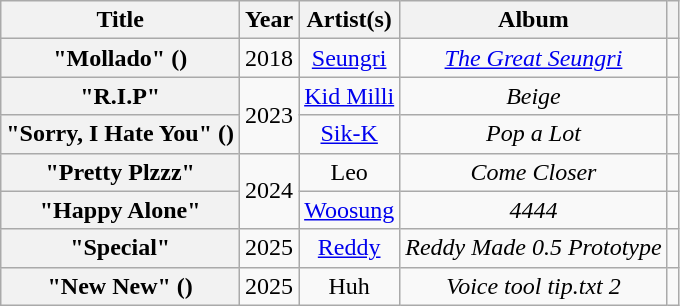<table class="wikitable plainrowheaders" style="text-align:center;">
<tr>
<th scope="col">Title</th>
<th scope="col">Year</th>
<th scope="col">Artist(s)</th>
<th scope="col">Album</th>
<th scope="col"></th>
</tr>
<tr>
<th scope="row">"Mollado" ()<br></th>
<td>2018</td>
<td><a href='#'>Seungri</a></td>
<td><em><a href='#'>The Great Seungri</a></em></td>
<td></td>
</tr>
<tr>
<th scope="row">"R.I.P"<br></th>
<td rowspan="2">2023</td>
<td><a href='#'>Kid Milli</a></td>
<td><em>Beige</em></td>
<td></td>
</tr>
<tr>
<th scope="row">"Sorry, I Hate You" ()<br></th>
<td><a href='#'>Sik-K</a></td>
<td><em>Pop a Lot</em></td>
<td></td>
</tr>
<tr>
<th scope="row">"Pretty Plzzz" <br></th>
<td rowspan="2">2024</td>
<td>Leo</td>
<td><em>Come Closer</em></td>
<td></td>
</tr>
<tr>
<th scope="row">"Happy Alone" <br></th>
<td><a href='#'>Woosung</a></td>
<td><em>4444</em></td>
<td></td>
</tr>
<tr>
<th scope="row">"Special" <br></th>
<td>2025</td>
<td><a href='#'>Reddy</a></td>
<td><em>Reddy Made 0.5 Prototype</em></td>
<td></td>
</tr>
<tr>
<th scope="row">"New New" () <br></th>
<td>2025</td>
<td>Huh</td>
<td><em>Voice tool tip.txt 2</em></td>
<td></td>
</tr>
</table>
